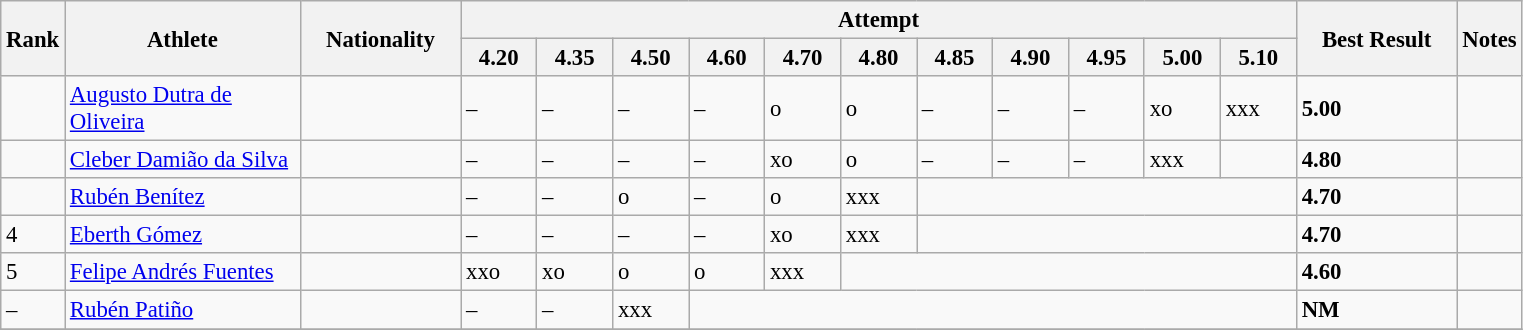<table class="wikitable" style="font-size:95%" style="width:35em;" style="text-align:center">
<tr>
<th rowspan=2>Rank</th>
<th rowspan=2 width=150>Athlete</th>
<th rowspan=2 width=100>Nationality</th>
<th colspan=11 width=550>Attempt</th>
<th rowspan=2 width=100>Best Result</th>
<th rowspan=2>Notes</th>
</tr>
<tr>
<th>4.20</th>
<th>4.35</th>
<th>4.50</th>
<th>4.60</th>
<th>4.70</th>
<th>4.80</th>
<th>4.85</th>
<th>4.90</th>
<th>4.95</th>
<th>5.00</th>
<th>5.10</th>
</tr>
<tr>
<td></td>
<td align=left><a href='#'>Augusto Dutra de Oliveira</a></td>
<td align=left></td>
<td>–</td>
<td>–</td>
<td>–</td>
<td>–</td>
<td>o</td>
<td>o</td>
<td>–</td>
<td>–</td>
<td>–</td>
<td>xo</td>
<td>xxx</td>
<td><strong>5.00</strong></td>
<td></td>
</tr>
<tr>
<td></td>
<td align=left><a href='#'>Cleber Damião da Silva</a></td>
<td align=left></td>
<td>–</td>
<td>–</td>
<td>–</td>
<td>–</td>
<td>xo</td>
<td>o</td>
<td>–</td>
<td>–</td>
<td>–</td>
<td>xxx</td>
<td></td>
<td><strong>4.80</strong></td>
<td></td>
</tr>
<tr>
<td></td>
<td align=left><a href='#'>Rubén Benítez</a></td>
<td align=left></td>
<td>–</td>
<td>–</td>
<td>o</td>
<td>–</td>
<td>o</td>
<td>xxx</td>
<td colspan=5></td>
<td><strong>4.70</strong></td>
<td></td>
</tr>
<tr>
<td>4</td>
<td align=left><a href='#'>Eberth Gómez</a></td>
<td align=left></td>
<td>–</td>
<td>–</td>
<td>–</td>
<td>–</td>
<td>xo</td>
<td>xxx</td>
<td colspan=5></td>
<td><strong>4.70</strong></td>
<td></td>
</tr>
<tr>
<td>5</td>
<td align=left><a href='#'>Felipe Andrés Fuentes</a></td>
<td align=left></td>
<td>xxo</td>
<td>xo</td>
<td>o</td>
<td>o</td>
<td>xxx</td>
<td colspan=6></td>
<td><strong>4.60</strong></td>
<td></td>
</tr>
<tr>
<td>–</td>
<td align=left><a href='#'>Rubén Patiño</a></td>
<td align=left></td>
<td>–</td>
<td>–</td>
<td>xxx</td>
<td colspan=8></td>
<td><strong>NM</strong></td>
<td></td>
</tr>
<tr>
</tr>
</table>
